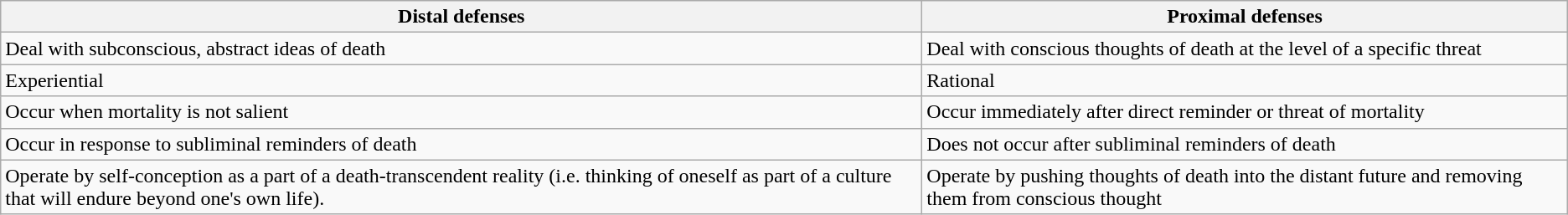<table class="wikitable">
<tr>
<th>Distal defenses</th>
<th>Proximal defenses</th>
</tr>
<tr>
<td>Deal with subconscious, abstract ideas of death</td>
<td>Deal with conscious thoughts of death at the level of a specific threat</td>
</tr>
<tr>
<td>Experiential</td>
<td>Rational</td>
</tr>
<tr>
<td>Occur when mortality is not salient</td>
<td>Occur immediately after direct reminder or threat of mortality</td>
</tr>
<tr>
<td>Occur in response to subliminal reminders of death</td>
<td>Does not occur after subliminal reminders of death</td>
</tr>
<tr>
<td>Operate by self-conception as a part of a death-transcendent reality (i.e. thinking of oneself as part of a culture that will endure beyond one's own life).</td>
<td>Operate by pushing thoughts of death into the distant future and removing them from conscious thought</td>
</tr>
</table>
